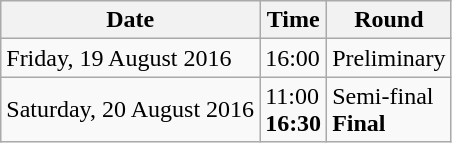<table class="wikitable">
<tr>
<th>Date</th>
<th>Time</th>
<th>Round</th>
</tr>
<tr>
<td>Friday, 19 August 2016</td>
<td>16:00</td>
<td>Preliminary</td>
</tr>
<tr>
<td>Saturday, 20 August 2016</td>
<td>11:00<br><strong>16:30</strong></td>
<td>Semi-final<br><strong>Final</strong></td>
</tr>
</table>
